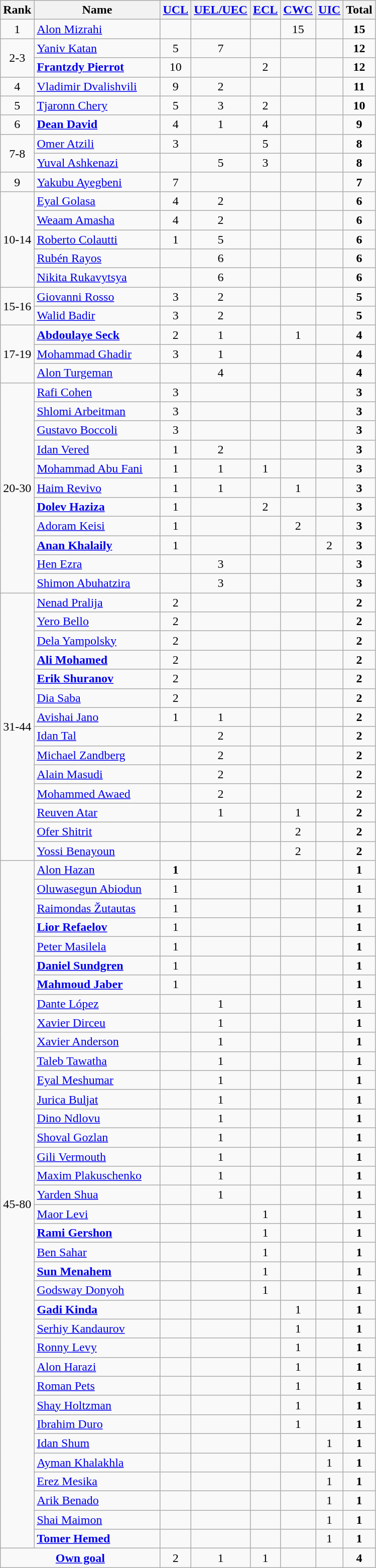<table class="wikitable sortable">
<tr>
<th width="30px">Rank</th>
<th width="160px">Name</th>
<th><a href='#'>UCL</a></th>
<th><a href='#'>UEL/UEC</a></th>
<th><a href='#'>ECL</a></th>
<th><a href='#'>CWC</a></th>
<th><a href='#'>UIC</a></th>
<th>Total</th>
</tr>
<tr>
<td align=center>1</td>
<td> <a href='#'>Alon Mizrahi</a></td>
<td></td>
<td></td>
<td></td>
<td style="text-align:center">15</td>
<td></td>
<td style="text-align:center"><strong>15</strong></td>
</tr>
<tr>
<td align=center rowspan=2>2-3</td>
<td> <a href='#'>Yaniv Katan</a></td>
<td style="text-align:center">5</td>
<td style="text-align:center">7</td>
<td></td>
<td></td>
<td></td>
<td style="text-align:center"><strong>12</strong></td>
</tr>
<tr>
<td> <strong><a href='#'>Frantzdy Pierrot</a></strong></td>
<td style="text-align:center">10</td>
<td></td>
<td style="text-align:center">2</td>
<td></td>
<td></td>
<td style="text-align:center"><strong>12</strong></td>
</tr>
<tr>
<td align=center>4</td>
<td> <a href='#'>Vladimir Dvalishvili</a></td>
<td style="text-align:center">9</td>
<td style="text-align:center">2</td>
<td></td>
<td></td>
<td></td>
<td style="text-align:center"><strong>11</strong></td>
</tr>
<tr>
<td align=center>5</td>
<td> <a href='#'>Tjaronn Chery</a></td>
<td style="text-align:center">5</td>
<td style="text-align:center">3</td>
<td style="text-align:center">2</td>
<td></td>
<td></td>
<td style="text-align:center"><strong>10</strong></td>
</tr>
<tr>
<td align=center>6</td>
<td> <strong><a href='#'>Dean David</a></strong></td>
<td style="text-align:center">4</td>
<td style="text-align:center">1</td>
<td style="text-align:center">4</td>
<td></td>
<td></td>
<td style="text-align:center"><strong>9</strong></td>
</tr>
<tr>
<td align=center rowspan=2>7-8</td>
<td> <a href='#'>Omer Atzili</a></td>
<td style="text-align:center">3</td>
<td></td>
<td style="text-align:center">5</td>
<td></td>
<td></td>
<td style="text-align:center"><strong>8</strong></td>
</tr>
<tr>
<td> <a href='#'>Yuval Ashkenazi</a></td>
<td></td>
<td style="text-align:center">5</td>
<td style="text-align:center">3</td>
<td></td>
<td></td>
<td style="text-align:center"><strong>8</strong></td>
</tr>
<tr>
<td align=center>9</td>
<td> <a href='#'>Yakubu Ayegbeni</a></td>
<td style="text-align:center">7</td>
<td></td>
<td></td>
<td></td>
<td></td>
<td style="text-align:center"><strong>7</strong></td>
</tr>
<tr>
<td align=center rowspan=5>10-14</td>
<td> <a href='#'>Eyal Golasa</a></td>
<td style="text-align:center">4</td>
<td style="text-align:center">2</td>
<td></td>
<td></td>
<td></td>
<td style="text-align:center"><strong>6</strong></td>
</tr>
<tr>
<td> <a href='#'>Weaam Amasha</a></td>
<td style="text-align:center">4</td>
<td style="text-align:center">2</td>
<td></td>
<td></td>
<td></td>
<td style="text-align:center"><strong>6</strong></td>
</tr>
<tr>
<td>  <a href='#'>Roberto Colautti</a></td>
<td style="text-align:center">1</td>
<td style="text-align:center">5</td>
<td></td>
<td></td>
<td></td>
<td style="text-align:center"><strong>6</strong></td>
</tr>
<tr>
<td> <a href='#'>Rubén Rayos</a></td>
<td></td>
<td style="text-align:center">6</td>
<td></td>
<td></td>
<td></td>
<td style="text-align:center"><strong>6</strong></td>
</tr>
<tr>
<td>  <a href='#'>Nikita Rukavytsya</a></td>
<td></td>
<td style="text-align:center">6</td>
<td></td>
<td></td>
<td></td>
<td style="text-align:center"><strong>6</strong></td>
</tr>
<tr>
<td align=center rowspan=2>15-16</td>
<td>  <a href='#'>Giovanni Rosso</a></td>
<td style="text-align:center">3</td>
<td style="text-align:center">2</td>
<td></td>
<td></td>
<td></td>
<td style="text-align:center"><strong>5</strong></td>
</tr>
<tr>
<td> <a href='#'>Walid Badir</a></td>
<td style="text-align:center">3</td>
<td style="text-align:center">2</td>
<td></td>
<td></td>
<td></td>
<td style="text-align:center"><strong>5</strong></td>
</tr>
<tr>
<td align=center rowspan=3>17-19</td>
<td> <strong><a href='#'>Abdoulaye Seck</a></strong></td>
<td style="text-align:center">2</td>
<td style="text-align:center">1</td>
<td></td>
<td style="text-align:center">1</td>
<td></td>
<td style="text-align:center"><strong>4</strong></td>
</tr>
<tr>
<td> <a href='#'>Mohammad Ghadir</a></td>
<td style="text-align:center">3</td>
<td style="text-align:center">1</td>
<td></td>
<td></td>
<td></td>
<td style="text-align:center"><strong>4</strong></td>
</tr>
<tr>
<td> <a href='#'>Alon Turgeman</a></td>
<td></td>
<td style="text-align:center">4</td>
<td></td>
<td></td>
<td></td>
<td style="text-align:center"><strong>4</strong></td>
</tr>
<tr>
<td align=center rowspan=11>20-30</td>
<td> <a href='#'>Rafi Cohen</a></td>
<td style="text-align:center">3</td>
<td></td>
<td></td>
<td></td>
<td></td>
<td style="text-align:center"><strong>3</strong></td>
</tr>
<tr>
<td> <a href='#'>Shlomi Arbeitman</a></td>
<td style="text-align:center">3</td>
<td></td>
<td></td>
<td></td>
<td></td>
<td style="text-align:center"><strong>3</strong></td>
</tr>
<tr>
<td>  <a href='#'>Gustavo Boccoli</a></td>
<td style="text-align:center">3</td>
<td></td>
<td></td>
<td></td>
<td></td>
<td style="text-align:center"><strong>3</strong></td>
</tr>
<tr>
<td> <a href='#'>Idan Vered</a></td>
<td style="text-align:center">1</td>
<td style="text-align:center">2</td>
<td></td>
<td></td>
<td></td>
<td style="text-align:center"><strong>3</strong></td>
</tr>
<tr>
<td> <a href='#'>Mohammad Abu Fani</a></td>
<td style="text-align:center">1</td>
<td style="text-align:center">1</td>
<td style="text-align:center">1</td>
<td></td>
<td></td>
<td style="text-align:center"><strong>3</strong></td>
</tr>
<tr>
<td> <a href='#'>Haim Revivo</a></td>
<td style="text-align:center">1</td>
<td style="text-align:center">1</td>
<td></td>
<td style="text-align:center">1</td>
<td></td>
<td style="text-align:center"><strong>3</strong></td>
</tr>
<tr>
<td> <strong><a href='#'>Dolev Haziza</a></strong></td>
<td style="text-align:center">1</td>
<td></td>
<td style="text-align:center">2</td>
<td></td>
<td></td>
<td style="text-align:center"><strong>3</strong></td>
</tr>
<tr>
<td> <a href='#'>Adoram Keisi</a></td>
<td style="text-align:center">1</td>
<td></td>
<td></td>
<td style="text-align:center">2</td>
<td></td>
<td style="text-align:center"><strong>3</strong></td>
</tr>
<tr>
<td> <strong><a href='#'>Anan Khalaily</a></strong></td>
<td style="text-align:center">1</td>
<td></td>
<td></td>
<td></td>
<td style="text-align:center">2</td>
<td style="text-align:center"><strong>3</strong></td>
</tr>
<tr>
<td> <a href='#'>Hen Ezra</a></td>
<td></td>
<td style="text-align:center">3</td>
<td></td>
<td></td>
<td></td>
<td style="text-align:center"><strong>3</strong></td>
</tr>
<tr>
<td> <a href='#'>Shimon Abuhatzira</a></td>
<td></td>
<td style="text-align:center">3</td>
<td></td>
<td></td>
<td></td>
<td style="text-align:center"><strong>3</strong></td>
</tr>
<tr>
<td align=center rowspan=14>31-44</td>
<td> <a href='#'>Nenad Pralija</a></td>
<td style="text-align:center">2</td>
<td></td>
<td></td>
<td></td>
<td></td>
<td style="text-align:center"><strong>2</strong></td>
</tr>
<tr>
<td> <a href='#'>Yero Bello</a></td>
<td style="text-align:center">2</td>
<td></td>
<td></td>
<td></td>
<td></td>
<td style="text-align:center"><strong>2</strong></td>
</tr>
<tr>
<td>  <a href='#'>Dela Yampolsky</a></td>
<td style="text-align:center">2</td>
<td></td>
<td></td>
<td></td>
<td></td>
<td style="text-align:center"><strong>2</strong></td>
</tr>
<tr>
<td>  <strong><a href='#'>Ali Mohamed</a></strong></td>
<td style="text-align:center">2</td>
<td></td>
<td></td>
<td></td>
<td></td>
<td style="text-align:center"><strong>2</strong></td>
</tr>
<tr>
<td> <strong><a href='#'>Erik Shuranov</a></strong></td>
<td style="text-align:center">2</td>
<td></td>
<td></td>
<td></td>
<td></td>
<td style="text-align:center"><strong>2</strong></td>
</tr>
<tr>
<td> <a href='#'>Dia Saba</a></td>
<td style="text-align:center">2</td>
<td></td>
<td></td>
<td></td>
<td></td>
<td style="text-align:center"><strong>2</strong></td>
</tr>
<tr>
<td> <a href='#'>Avishai Jano</a></td>
<td style="text-align:center">1</td>
<td style="text-align:center">1</td>
<td></td>
<td></td>
<td></td>
<td style="text-align:center"><strong>2</strong></td>
</tr>
<tr>
<td> <a href='#'>Idan Tal</a></td>
<td></td>
<td style="text-align:center">2</td>
<td></td>
<td></td>
<td></td>
<td style="text-align:center"><strong>2</strong></td>
</tr>
<tr>
<td> <a href='#'>Michael Zandberg</a></td>
<td></td>
<td style="text-align:center">2</td>
<td></td>
<td></td>
<td></td>
<td style="text-align:center"><strong>2</strong></td>
</tr>
<tr>
<td> <a href='#'>Alain Masudi</a></td>
<td></td>
<td style="text-align:center">2</td>
<td></td>
<td></td>
<td></td>
<td style="text-align:center"><strong>2</strong></td>
</tr>
<tr>
<td> <a href='#'>Mohammed Awaed</a></td>
<td></td>
<td style="text-align:center">2</td>
<td></td>
<td></td>
<td></td>
<td style="text-align:center"><strong>2</strong></td>
</tr>
<tr>
<td> <a href='#'>Reuven Atar</a></td>
<td></td>
<td style="text-align:center">1</td>
<td></td>
<td style="text-align:center">1</td>
<td></td>
<td style="text-align:center"><strong>2</strong></td>
</tr>
<tr>
<td> <a href='#'>Ofer Shitrit</a></td>
<td></td>
<td></td>
<td></td>
<td style="text-align:center">2</td>
<td></td>
<td style="text-align:center"><strong>2</strong></td>
</tr>
<tr>
<td> <a href='#'>Yossi Benayoun</a></td>
<td></td>
<td></td>
<td></td>
<td style="text-align:center">2</td>
<td></td>
<td style="text-align:center"><strong>2</strong></td>
</tr>
<tr>
<td align=center rowspan=36>45-80</td>
<td> <a href='#'>Alon Hazan</a></td>
<td style="text-align:center"><strong>1</strong></td>
<td></td>
<td></td>
<td></td>
<td></td>
<td style="text-align:center"><strong>1</strong></td>
</tr>
<tr>
<td> <a href='#'>Oluwasegun Abiodun</a></td>
<td style="text-align:center">1</td>
<td></td>
<td></td>
<td></td>
<td></td>
<td style="text-align:center"><strong>1</strong></td>
</tr>
<tr>
<td> <a href='#'>Raimondas Žutautas</a></td>
<td style="text-align:center">1</td>
<td></td>
<td></td>
<td></td>
<td></td>
<td style="text-align:center"><strong>1</strong></td>
</tr>
<tr>
<td> <strong><a href='#'>Lior Refaelov</a></strong></td>
<td style="text-align:center">1</td>
<td></td>
<td></td>
<td></td>
<td></td>
<td style="text-align:center"><strong>1</strong></td>
</tr>
<tr>
<td> <a href='#'>Peter Masilela</a></td>
<td style="text-align:center">1</td>
<td></td>
<td></td>
<td></td>
<td></td>
<td style="text-align:center"><strong>1</strong></td>
</tr>
<tr>
<td> <strong><a href='#'>Daniel Sundgren</a></strong></td>
<td style="text-align:center">1</td>
<td></td>
<td></td>
<td></td>
<td></td>
<td style="text-align:center"><strong>1</strong></td>
</tr>
<tr>
<td> <strong><a href='#'>Mahmoud Jaber</a></strong></td>
<td style="text-align:center">1</td>
<td></td>
<td></td>
<td></td>
<td></td>
<td style="text-align:center"><strong>1</strong></td>
</tr>
<tr>
<td> <a href='#'>Dante López</a></td>
<td></td>
<td style="text-align:center">1</td>
<td></td>
<td></td>
<td></td>
<td style="text-align:center"><strong>1</strong></td>
</tr>
<tr>
<td> <a href='#'>Xavier Dirceu</a></td>
<td></td>
<td style="text-align:center">1</td>
<td></td>
<td></td>
<td></td>
<td style="text-align:center"><strong>1</strong></td>
</tr>
<tr>
<td> <a href='#'>Xavier Anderson</a></td>
<td></td>
<td style="text-align:center">1</td>
<td></td>
<td></td>
<td></td>
<td style="text-align:center"><strong>1</strong></td>
</tr>
<tr>
<td> <a href='#'>Taleb Tawatha</a></td>
<td></td>
<td style="text-align:center">1</td>
<td></td>
<td></td>
<td></td>
<td style="text-align:center"><strong>1</strong></td>
</tr>
<tr>
<td> <a href='#'>Eyal Meshumar</a></td>
<td></td>
<td style="text-align:center">1</td>
<td></td>
<td></td>
<td></td>
<td style="text-align:center"><strong>1</strong></td>
</tr>
<tr>
<td> <a href='#'>Jurica Buljat</a></td>
<td></td>
<td style="text-align:center">1</td>
<td></td>
<td></td>
<td></td>
<td style="text-align:center"><strong>1</strong></td>
</tr>
<tr>
<td> <a href='#'>Dino Ndlovu</a></td>
<td></td>
<td style="text-align:center">1</td>
<td></td>
<td></td>
<td></td>
<td style="text-align:center"><strong>1</strong></td>
</tr>
<tr>
<td> <a href='#'>Shoval Gozlan</a></td>
<td></td>
<td style="text-align:center">1</td>
<td></td>
<td></td>
<td></td>
<td style="text-align:center"><strong>1</strong></td>
</tr>
<tr>
<td> <a href='#'>Gili Vermouth</a></td>
<td></td>
<td style="text-align:center">1</td>
<td></td>
<td></td>
<td></td>
<td style="text-align:center"><strong>1</strong></td>
</tr>
<tr>
<td> <a href='#'>Maxim Plakuschenko</a></td>
<td></td>
<td style="text-align:center">1</td>
<td></td>
<td></td>
<td></td>
<td style="text-align:center"><strong>1</strong></td>
</tr>
<tr>
<td> <a href='#'>Yarden Shua</a></td>
<td></td>
<td style="text-align:center">1</td>
<td></td>
<td></td>
<td></td>
<td style="text-align:center"><strong>1</strong></td>
</tr>
<tr>
<td> <a href='#'>Maor Levi</a></td>
<td></td>
<td></td>
<td style="text-align:center">1</td>
<td></td>
<td></td>
<td style="text-align:center"><strong>1</strong></td>
</tr>
<tr>
<td> <strong><a href='#'>Rami Gershon</a></strong></td>
<td></td>
<td></td>
<td style="text-align:center">1</td>
<td></td>
<td></td>
<td style="text-align:center"><strong>1</strong></td>
</tr>
<tr>
<td> <a href='#'>Ben Sahar</a></td>
<td></td>
<td></td>
<td style="text-align:center">1</td>
<td></td>
<td></td>
<td style="text-align:center"><strong>1</strong></td>
</tr>
<tr>
<td> <strong><a href='#'>Sun Menahem</a></strong></td>
<td></td>
<td></td>
<td style="text-align:center">1</td>
<td></td>
<td></td>
<td style="text-align:center"><strong>1</strong></td>
</tr>
<tr>
<td> <a href='#'>Godsway Donyoh</a></td>
<td></td>
<td></td>
<td style="text-align:center">1</td>
<td></td>
<td></td>
<td style="text-align:center"><strong>1</strong></td>
</tr>
<tr>
<td> <strong><a href='#'>Gadi Kinda</a></strong></td>
<td></td>
<td></td>
<td></td>
<td style="text-align:center">1</td>
<td></td>
<td style="text-align:center"><strong>1</strong></td>
</tr>
<tr>
<td> <a href='#'>Serhiy Kandaurov</a></td>
<td></td>
<td></td>
<td></td>
<td style="text-align:center">1</td>
<td></td>
<td style="text-align:center"><strong>1</strong></td>
</tr>
<tr>
<td> <a href='#'>Ronny Levy</a></td>
<td></td>
<td></td>
<td></td>
<td style="text-align:center">1</td>
<td></td>
<td style="text-align:center"><strong>1</strong></td>
</tr>
<tr>
<td> <a href='#'>Alon Harazi</a></td>
<td></td>
<td></td>
<td></td>
<td style="text-align:center">1</td>
<td></td>
<td style="text-align:center"><strong>1</strong></td>
</tr>
<tr>
<td> <a href='#'>Roman Pets</a></td>
<td></td>
<td></td>
<td></td>
<td style="text-align:center">1</td>
<td></td>
<td style="text-align:center"><strong>1</strong></td>
</tr>
<tr>
<td> <a href='#'>Shay Holtzman</a></td>
<td></td>
<td></td>
<td></td>
<td style="text-align:center">1</td>
<td></td>
<td style="text-align:center"><strong>1</strong></td>
</tr>
<tr>
<td> <a href='#'>Ibrahim Duro</a></td>
<td></td>
<td></td>
<td></td>
<td style="text-align:center">1</td>
<td></td>
<td style="text-align:center"><strong>1</strong></td>
</tr>
<tr>
<td> <a href='#'>Idan Shum</a></td>
<td></td>
<td></td>
<td></td>
<td></td>
<td style="text-align:center">1</td>
<td style="text-align:center"><strong>1</strong></td>
</tr>
<tr>
<td> <a href='#'>Ayman Khalakhla</a></td>
<td></td>
<td></td>
<td></td>
<td></td>
<td style="text-align:center">1</td>
<td style="text-align:center"><strong>1</strong></td>
</tr>
<tr>
<td> <a href='#'>Erez Mesika</a></td>
<td></td>
<td></td>
<td></td>
<td></td>
<td style="text-align:center">1</td>
<td style="text-align:center"><strong>1</strong></td>
</tr>
<tr>
<td> <a href='#'>Arik Benado</a></td>
<td></td>
<td></td>
<td></td>
<td></td>
<td style="text-align:center">1</td>
<td style="text-align:center"><strong>1</strong></td>
</tr>
<tr>
<td> <a href='#'>Shai Maimon</a></td>
<td></td>
<td></td>
<td></td>
<td></td>
<td style="text-align:center">1</td>
<td style="text-align:center"><strong>1</strong></td>
</tr>
<tr>
<td> <strong><a href='#'>Tomer Hemed</a></strong></td>
<td></td>
<td></td>
<td></td>
<td></td>
<td style="text-align:center">1</td>
<td style="text-align:center"><strong>1</strong></td>
</tr>
<tr>
<td align=center colspan="2"><strong><a href='#'>Own goal</a></strong></td>
<td style="text-align:center">2</td>
<td style="text-align:center">1</td>
<td style="text-align:center">1</td>
<td></td>
<td></td>
<td style="text-align:center"><strong>4</strong></td>
</tr>
</table>
